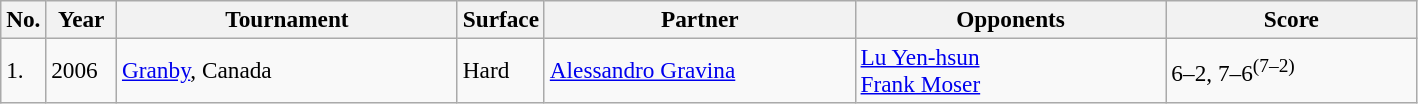<table class="sortable wikitable" style=font-size:97%>
<tr>
<th style="width:20px" class="unsortable">No.</th>
<th style="width:40px">Year</th>
<th style="width:220px">Tournament</th>
<th style="width:50px">Surface</th>
<th style="width:200px">Partner</th>
<th style="width:200px">Opponents</th>
<th style="width:160px" class="unsortable">Score</th>
</tr>
<tr>
<td>1.</td>
<td>2006</td>
<td><a href='#'>Granby</a>, Canada</td>
<td>Hard</td>
<td> <a href='#'>Alessandro Gravina</a></td>
<td> <a href='#'>Lu Yen-hsun</a><br> <a href='#'>Frank Moser</a></td>
<td>6–2, 7–6<sup>(7–2)</sup></td>
</tr>
</table>
